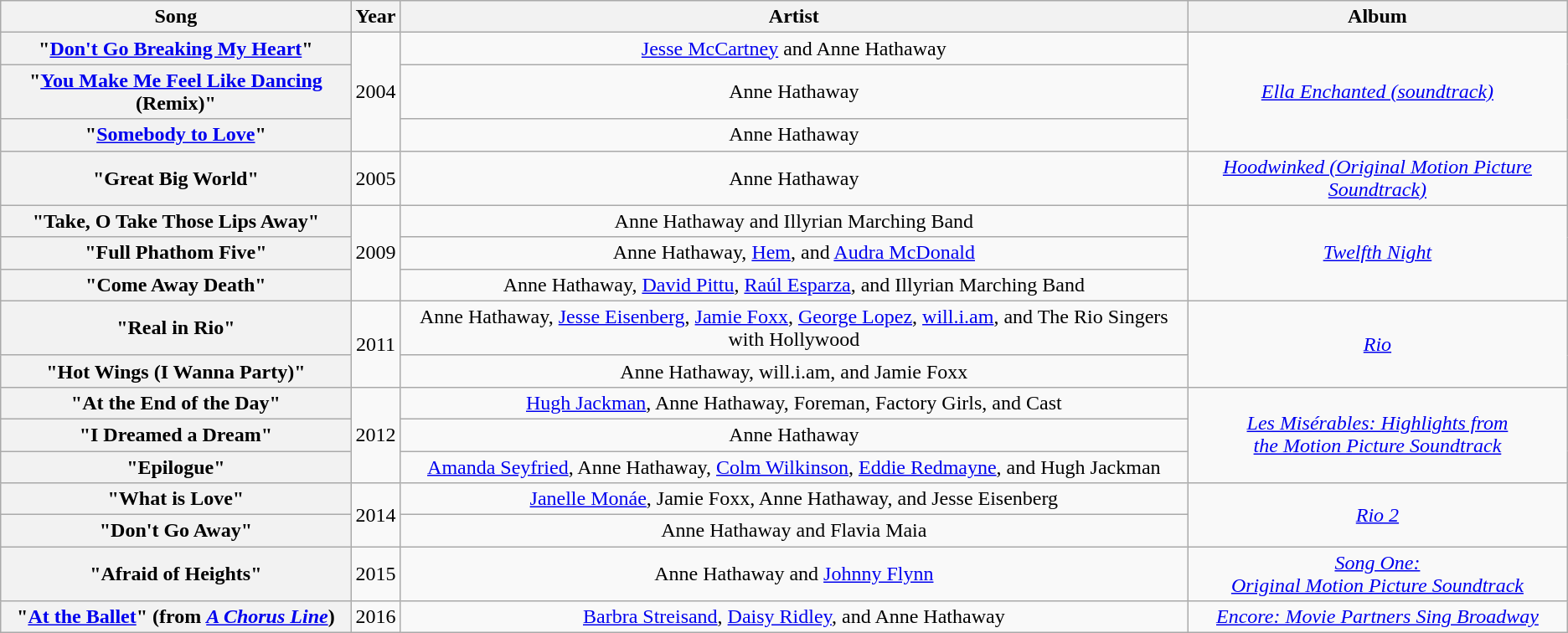<table class="wikitable plainrowheaders" style="text-align:center;">
<tr>
<th scope="col">Song</th>
<th scope="col">Year</th>
<th scope="col">Artist</th>
<th scope="col">Album</th>
</tr>
<tr>
<th scope="row">"<a href='#'>Don't Go Breaking My Heart</a>"</th>
<td rowspan="3">2004</td>
<td><a href='#'>Jesse McCartney</a> and Anne Hathaway</td>
<td rowspan="3"><em><a href='#'>Ella Enchanted (soundtrack)</a></em></td>
</tr>
<tr>
<th scope="row">"<a href='#'>You Make Me Feel Like Dancing</a> (Remix)"</th>
<td>Anne Hathaway</td>
</tr>
<tr>
<th scope="row">"<a href='#'>Somebody to Love</a>"</th>
<td>Anne Hathaway</td>
</tr>
<tr>
<th scope="row">"Great Big World"</th>
<td>2005</td>
<td>Anne Hathaway</td>
<td><em><a href='#'>Hoodwinked (Original Motion Picture Soundtrack)</a></em></td>
</tr>
<tr>
<th scope="row">"Take, O Take Those Lips Away"</th>
<td rowspan="3">2009</td>
<td>Anne Hathaway and Illyrian Marching Band</td>
<td rowspan="3"><em><a href='#'>Twelfth Night</a></em></td>
</tr>
<tr>
<th scope="row">"Full Phathom Five"</th>
<td>Anne Hathaway, <a href='#'>Hem</a>, and <a href='#'>Audra McDonald</a></td>
</tr>
<tr>
<th scope="row">"Come Away Death"</th>
<td>Anne Hathaway, <a href='#'>David Pittu</a>, <a href='#'>Raúl Esparza</a>, and Illyrian Marching Band</td>
</tr>
<tr>
<th scope="row">"Real in Rio"</th>
<td rowspan="2">2011</td>
<td>Anne Hathaway, <a href='#'>Jesse Eisenberg</a>, <a href='#'>Jamie Foxx</a>, <a href='#'>George Lopez</a>, <a href='#'>will.i.am</a>, and The Rio Singers with Hollywood</td>
<td rowspan="2"><em><a href='#'>Rio</a></em></td>
</tr>
<tr>
<th scope="row">"Hot Wings (I Wanna Party)"</th>
<td>Anne Hathaway, will.i.am, and Jamie Foxx</td>
</tr>
<tr>
<th scope="row">"At the End of the Day"</th>
<td rowspan="3">2012</td>
<td><a href='#'>Hugh Jackman</a>, Anne Hathaway, Foreman, Factory Girls, and Cast</td>
<td rowspan="3"><em><a href='#'>Les Misérables: Highlights from<br>the Motion Picture Soundtrack</a></em></td>
</tr>
<tr>
<th scope="row">"I Dreamed a Dream"</th>
<td>Anne Hathaway</td>
</tr>
<tr>
<th scope="row">"Epilogue"</th>
<td><a href='#'>Amanda Seyfried</a>, Anne Hathaway, <a href='#'>Colm Wilkinson</a>, <a href='#'>Eddie Redmayne</a>, and Hugh Jackman</td>
</tr>
<tr>
<th scope="row">"What is Love"</th>
<td rowspan="2">2014</td>
<td><a href='#'>Janelle Monáe</a>, Jamie Foxx, Anne Hathaway, and Jesse Eisenberg</td>
<td rowspan="2"><em><a href='#'>Rio 2</a></em></td>
</tr>
<tr>
<th scope="row">"Don't Go Away"</th>
<td>Anne Hathaway and Flavia Maia</td>
</tr>
<tr>
<th scope="row">"Afraid of Heights"</th>
<td>2015</td>
<td>Anne Hathaway and <a href='#'>Johnny Flynn</a></td>
<td><em><a href='#'>Song One: <br> Original Motion Picture Soundtrack</a></em></td>
</tr>
<tr>
<th scope="row">"<a href='#'>At the Ballet</a>" (from <em><a href='#'>A Chorus Line</a></em>)</th>
<td>2016</td>
<td><a href='#'>Barbra Streisand</a>, <a href='#'>Daisy Ridley</a>, and Anne Hathaway</td>
<td><em><a href='#'>Encore: Movie Partners Sing Broadway</a></em></td>
</tr>
</table>
